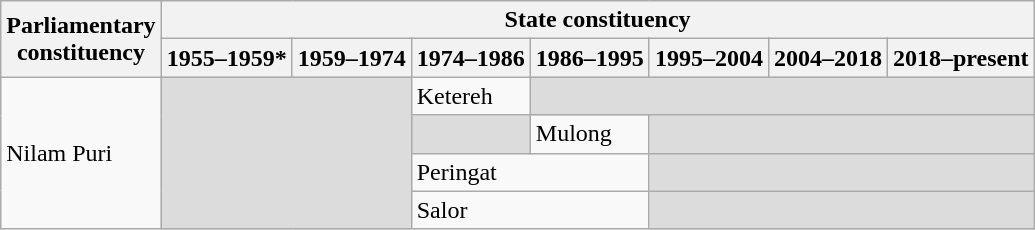<table class="wikitable">
<tr>
<th rowspan="2">Parliamentary<br>constituency</th>
<th colspan="7">State constituency</th>
</tr>
<tr>
<th>1955–1959*</th>
<th>1959–1974</th>
<th>1974–1986</th>
<th>1986–1995</th>
<th>1995–2004</th>
<th>2004–2018</th>
<th>2018–present</th>
</tr>
<tr>
<td rowspan="4">Nilam Puri</td>
<td colspan="2" rowspan="4" bgcolor="dcdcdc"></td>
<td>Ketereh</td>
<td colspan="4" bgcolor="dcdcdc"></td>
</tr>
<tr>
<td bgcolor="dcdcdc"></td>
<td>Mulong</td>
<td colspan="3" bgcolor="dcdcdc"></td>
</tr>
<tr>
<td colspan="2">Peringat</td>
<td colspan="3" bgcolor="dcdcdc"></td>
</tr>
<tr>
<td colspan="2">Salor</td>
<td colspan="3" bgcolor="dcdcdc"></td>
</tr>
</table>
